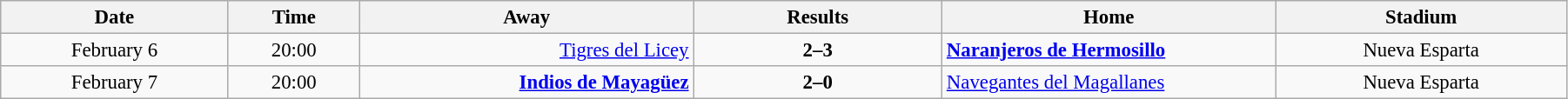<table class="wikitable" style="font-size:95%; text-align: center; width: 95%;">
<tr>
<th width="100">Date</th>
<th width="55">Time</th>
<th width="150">Away</th>
<th width="110">Results</th>
<th width="150">Home</th>
<th width="130">Stadium</th>
</tr>
<tr align=center>
<td>February 6</td>
<td>20:00</td>
<td align=right><a href='#'>Tigres del Licey</a> </td>
<td><strong>2–3</strong></td>
<td align=left> <strong><a href='#'>Naranjeros de Hermosillo</a></strong></td>
<td>Nueva Esparta</td>
</tr>
<tr align=center>
<td>February 7</td>
<td>20:00</td>
<td align=right><strong><a href='#'>Indios de Mayagüez</a></strong> </td>
<td><strong>2–0</strong></td>
<td align=left> <a href='#'>Navegantes del Magallanes</a></td>
<td>Nueva Esparta</td>
</tr>
</table>
